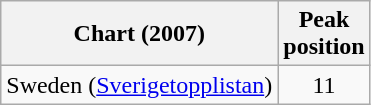<table class="wikitable">
<tr>
<th>Chart (2007)</th>
<th>Peak<br>position</th>
</tr>
<tr>
<td>Sweden (<a href='#'>Sverigetopplistan</a>)</td>
<td align="center">11</td>
</tr>
</table>
